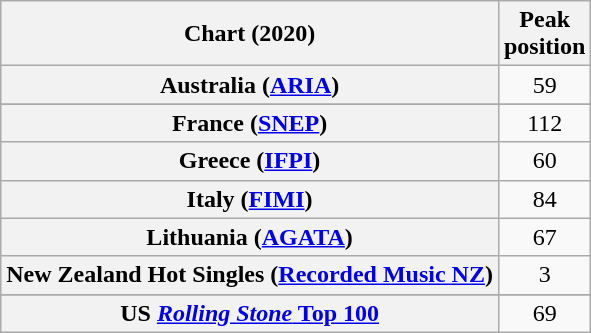<table class="wikitable sortable plainrowheaders" style="text-align:center">
<tr>
<th scope="col">Chart (2020)</th>
<th scope="col">Peak<br>position</th>
</tr>
<tr>
<th scope="row">Australia (<a href='#'>ARIA</a>)</th>
<td>59</td>
</tr>
<tr>
</tr>
<tr>
</tr>
<tr>
<th scope="row">France (<a href='#'>SNEP</a>)</th>
<td>112</td>
</tr>
<tr>
<th scope="row">Greece (<a href='#'>IFPI</a>)</th>
<td>60</td>
</tr>
<tr>
<th scope="row">Italy (<a href='#'>FIMI</a>)</th>
<td>84</td>
</tr>
<tr>
<th scope="row">Lithuania (<a href='#'>AGATA</a>)</th>
<td>67</td>
</tr>
<tr>
<th scope="row">New Zealand Hot Singles (<a href='#'>Recorded Music NZ</a>)</th>
<td>3</td>
</tr>
<tr>
</tr>
<tr>
</tr>
<tr>
</tr>
<tr>
</tr>
<tr>
</tr>
<tr>
</tr>
<tr>
<th scope="row">US <a href='#'><em>Rolling Stone</em> Top 100</a></th>
<td>69</td>
</tr>
</table>
